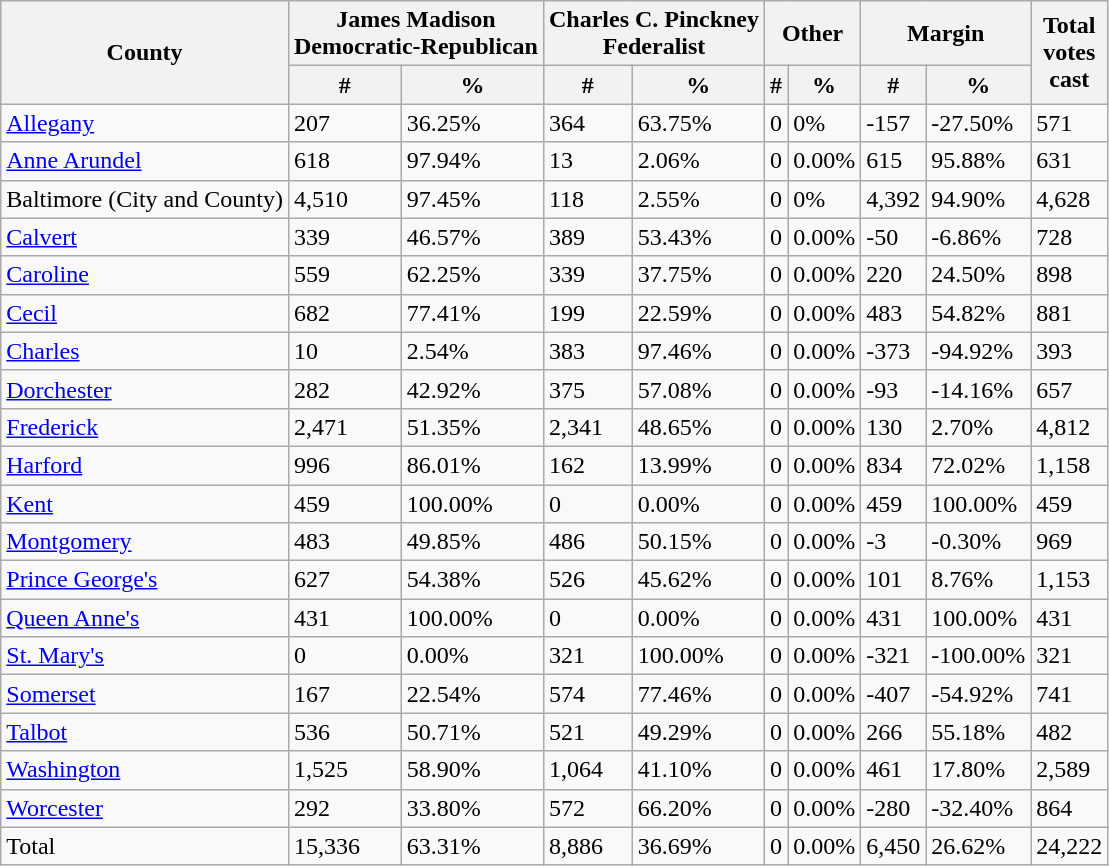<table class="wikitable sortable">
<tr>
<th rowspan="2">County</th>
<th colspan="2" >James Madison<br>Democratic-Republican</th>
<th colspan="2" >Charles C. Pinckney<br>Federalist</th>
<th colspan="2" >Other</th>
<th colspan="2">Margin</th>
<th rowspan="2">Total<br>votes<br>cast</th>
</tr>
<tr>
<th>#</th>
<th>%</th>
<th>#</th>
<th>%</th>
<th>#</th>
<th>%</th>
<th>#</th>
<th>%</th>
</tr>
<tr>
<td><a href='#'>Allegany</a></td>
<td>207</td>
<td>36.25%</td>
<td>364</td>
<td>63.75%</td>
<td>0</td>
<td>0%</td>
<td>-157</td>
<td>-27.50%</td>
<td>571</td>
</tr>
<tr>
<td><a href='#'>Anne Arundel</a></td>
<td>618</td>
<td>97.94%</td>
<td>13</td>
<td>2.06%</td>
<td>0</td>
<td>0.00%</td>
<td>615</td>
<td>95.88%</td>
<td>631</td>
</tr>
<tr>
<td>Baltimore (City and County)</td>
<td>4,510</td>
<td>97.45%</td>
<td>118</td>
<td>2.55%</td>
<td>0</td>
<td>0%</td>
<td>4,392</td>
<td>94.90%</td>
<td>4,628</td>
</tr>
<tr>
<td><a href='#'>Calvert</a></td>
<td>339</td>
<td>46.57%</td>
<td>389</td>
<td>53.43%</td>
<td>0</td>
<td>0.00%</td>
<td>-50</td>
<td>-6.86%</td>
<td>728</td>
</tr>
<tr>
<td><a href='#'>Caroline</a></td>
<td>559</td>
<td>62.25%</td>
<td>339</td>
<td>37.75%</td>
<td>0</td>
<td>0.00%</td>
<td>220</td>
<td>24.50%</td>
<td>898</td>
</tr>
<tr>
<td><a href='#'>Cecil</a></td>
<td>682</td>
<td>77.41%</td>
<td>199</td>
<td>22.59%</td>
<td>0</td>
<td>0.00%</td>
<td>483</td>
<td>54.82%</td>
<td>881</td>
</tr>
<tr>
<td><a href='#'>Charles</a></td>
<td>10</td>
<td>2.54%</td>
<td>383</td>
<td>97.46%</td>
<td>0</td>
<td>0.00%</td>
<td>-373</td>
<td>-94.92%</td>
<td>393</td>
</tr>
<tr>
<td><a href='#'>Dorchester</a></td>
<td>282</td>
<td>42.92%</td>
<td>375</td>
<td>57.08%</td>
<td>0</td>
<td>0.00%</td>
<td>-93</td>
<td>-14.16%</td>
<td>657</td>
</tr>
<tr>
<td><a href='#'>Frederick</a></td>
<td>2,471</td>
<td>51.35%</td>
<td>2,341</td>
<td>48.65%</td>
<td>0</td>
<td>0.00%</td>
<td>130</td>
<td>2.70%</td>
<td>4,812</td>
</tr>
<tr>
<td><a href='#'>Harford</a></td>
<td>996</td>
<td>86.01%</td>
<td>162</td>
<td>13.99%</td>
<td>0</td>
<td>0.00%</td>
<td>834</td>
<td>72.02%</td>
<td>1,158</td>
</tr>
<tr>
<td><a href='#'>Kent</a></td>
<td>459</td>
<td>100.00%</td>
<td>0</td>
<td>0.00%</td>
<td>0</td>
<td>0.00%</td>
<td>459</td>
<td>100.00%</td>
<td>459</td>
</tr>
<tr>
<td><a href='#'>Montgomery</a></td>
<td>483</td>
<td>49.85%</td>
<td>486</td>
<td>50.15%</td>
<td>0</td>
<td>0.00%</td>
<td>-3</td>
<td>-0.30%</td>
<td>969</td>
</tr>
<tr>
<td><a href='#'>Prince George's</a></td>
<td>627</td>
<td>54.38%</td>
<td>526</td>
<td>45.62%</td>
<td>0</td>
<td>0.00%</td>
<td>101</td>
<td>8.76%</td>
<td>1,153</td>
</tr>
<tr>
<td><a href='#'>Queen Anne's</a></td>
<td>431</td>
<td>100.00%</td>
<td>0</td>
<td>0.00%</td>
<td>0</td>
<td>0.00%</td>
<td>431</td>
<td>100.00%</td>
<td>431</td>
</tr>
<tr>
<td><a href='#'>St. Mary's</a></td>
<td>0</td>
<td>0.00%</td>
<td>321</td>
<td>100.00%</td>
<td>0</td>
<td>0.00%</td>
<td>-321</td>
<td>-100.00%</td>
<td>321</td>
</tr>
<tr>
<td><a href='#'>Somerset</a></td>
<td>167</td>
<td>22.54%</td>
<td>574</td>
<td>77.46%</td>
<td>0</td>
<td>0.00%</td>
<td>-407</td>
<td>-54.92%</td>
<td>741</td>
</tr>
<tr>
<td><a href='#'>Talbot</a></td>
<td>536</td>
<td>50.71%</td>
<td>521</td>
<td>49.29%</td>
<td>0</td>
<td>0.00%</td>
<td>266</td>
<td>55.18%</td>
<td>482</td>
</tr>
<tr>
<td><a href='#'>Washington</a></td>
<td>1,525</td>
<td>58.90%</td>
<td>1,064</td>
<td>41.10%</td>
<td>0</td>
<td>0.00%</td>
<td>461</td>
<td>17.80%</td>
<td>2,589</td>
</tr>
<tr>
<td><a href='#'>Worcester</a></td>
<td>292</td>
<td>33.80%</td>
<td>572</td>
<td>66.20%</td>
<td>0</td>
<td>0.00%</td>
<td>-280</td>
<td>-32.40%</td>
<td>864</td>
</tr>
<tr>
<td>Total</td>
<td>15,336</td>
<td>63.31%</td>
<td>8,886</td>
<td>36.69%</td>
<td>0</td>
<td>0.00%</td>
<td>6,450</td>
<td>26.62%</td>
<td>24,222</td>
</tr>
</table>
